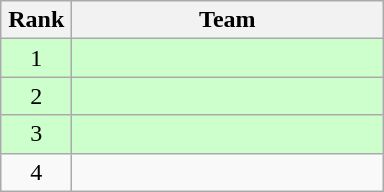<table class="wikitable" style="text-align: center;">
<tr>
<th width=40>Rank</th>
<th width=200>Team</th>
</tr>
<tr bgcolor=#ccffcc>
<td>1</td>
<td align=left></td>
</tr>
<tr bgcolor=#ccffcc>
<td>2</td>
<td align=left></td>
</tr>
<tr bgcolor=#ccffcc>
<td>3</td>
<td align=left></td>
</tr>
<tr>
<td>4</td>
<td align=left></td>
</tr>
</table>
